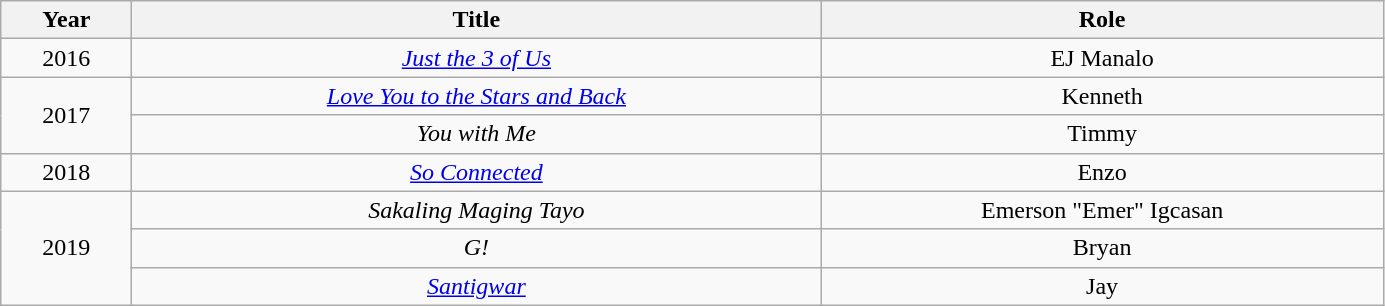<table class="wikitable sortable" style="text-align: center" width=73%>
<tr>
<th>Year</th>
<th>Title</th>
<th>Role</th>
</tr>
<tr>
<td>2016</td>
<td><em><a href='#'>Just the 3 of Us</a></em></td>
<td>EJ Manalo</td>
</tr>
<tr>
<td rowspan=2>2017</td>
<td><em><a href='#'>Love You to the Stars and Back</a></em></td>
<td>Kenneth</td>
</tr>
<tr>
<td><em>You with Me</em></td>
<td>Timmy</td>
</tr>
<tr>
<td>2018</td>
<td><em><a href='#'>So Connected</a></em></td>
<td>Enzo</td>
</tr>
<tr>
<td rowspan=3>2019</td>
<td><em>Sakaling Maging Tayo</em></td>
<td>Emerson "Emer" Igcasan</td>
</tr>
<tr>
<td><em>G!</em></td>
<td>Bryan</td>
</tr>
<tr>
<td><em><a href='#'>Santigwar</a></em></td>
<td>Jay</td>
</tr>
</table>
